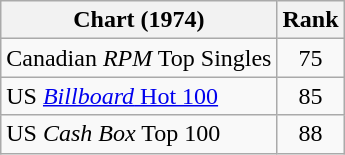<table class="wikitable">
<tr>
<th>Chart (1974)</th>
<th>Rank</th>
</tr>
<tr>
<td>Canadian <em>RPM</em> Top Singles</td>
<td align="center">75</td>
</tr>
<tr>
<td>US <a href='#'><em>Billboard</em> Hot 100</a></td>
<td align="center">85</td>
</tr>
<tr>
<td>US <em>Cash Box</em> Top 100</td>
<td align="center">88</td>
</tr>
</table>
